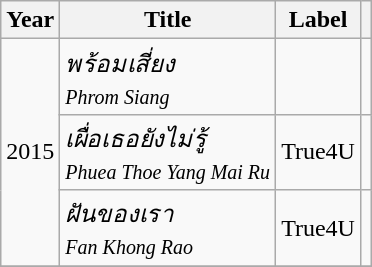<table class="wikitable">
<tr>
<th>Year</th>
<th>Title</th>
<th>Label</th>
<th></th>
</tr>
<tr>
<td rowspan=3>2015</td>
<td><em>พร้อมเสี่ยง<br><small>Phrom Siang</small></em></td>
<td></td>
<td></td>
</tr>
<tr>
<td><em>เผื่อเธอยังไม่รู้<br><small>Phuea Thoe Yang Mai Ru</small></em></td>
<td>True4U</td>
<td></td>
</tr>
<tr>
<td><em>ฝันของเรา<br><small>Fan Khong Rao</small></em></td>
<td>True4U</td>
<td></td>
</tr>
<tr>
</tr>
</table>
